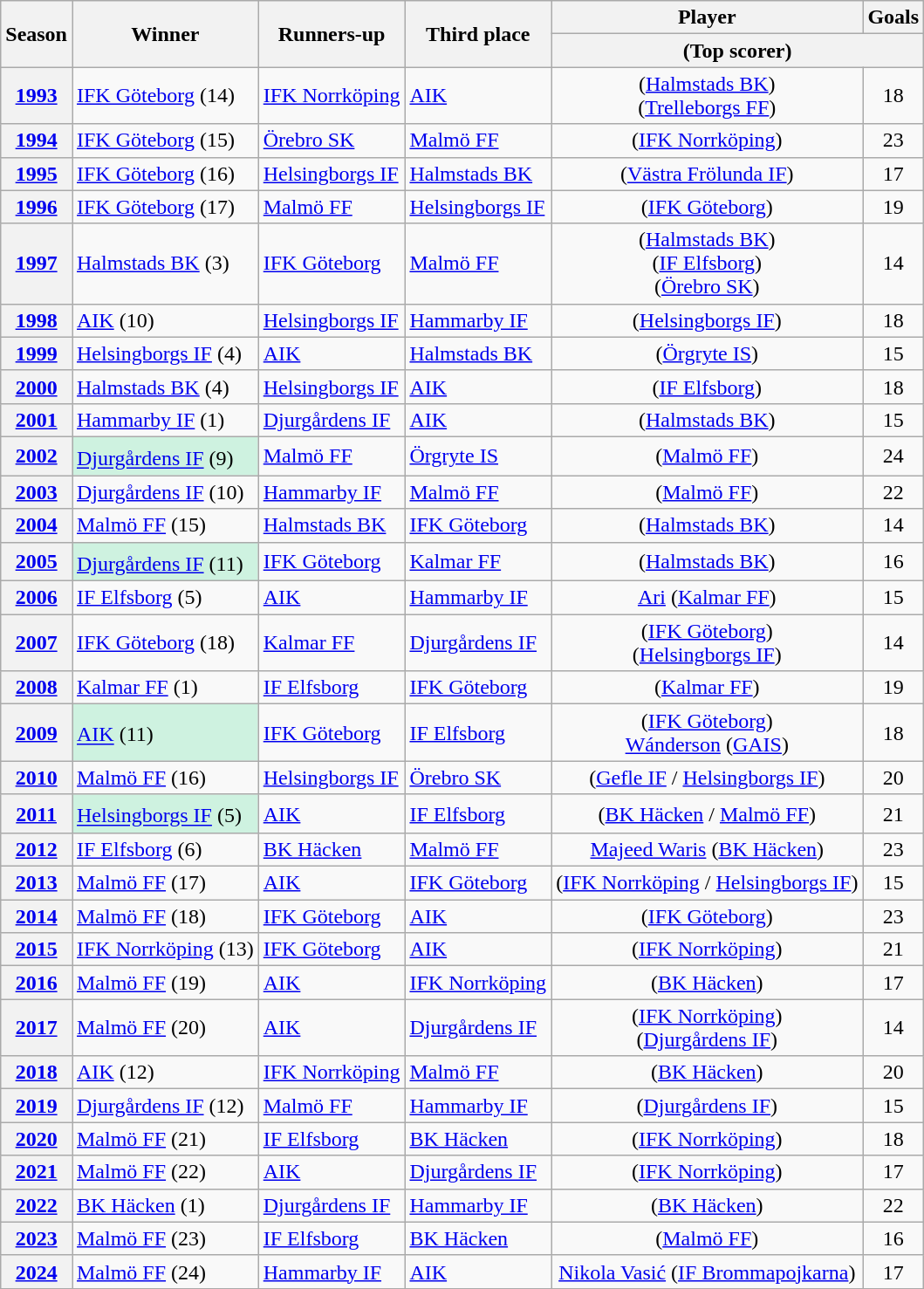<table class="wikitable sortable plainrowheaders">
<tr>
<th scope="col" rowspan="2">Season</th>
<th scope="col" rowspan="2">Winner</th>
<th scope="col" rowspan="2">Runners-up</th>
<th scope="col" rowspan="2">Third place</th>
<th scope="col">Player</th>
<th scope="col">Goals</th>
</tr>
<tr class="unsortable">
<th scope="col" colspan="2">(Top scorer)</th>
</tr>
<tr>
<th scope="row" style="text-align:center"><a href='#'>1993</a></th>
<td><a href='#'>IFK Göteborg</a> (14)</td>
<td><a href='#'>IFK Norrköping</a></td>
<td><a href='#'>AIK</a></td>
<td align="center"> (<a href='#'>Halmstads BK</a>)<br> (<a href='#'>Trelleborgs FF</a>)</td>
<td align="center">18</td>
</tr>
<tr>
<th scope="row" style="text-align:center"><a href='#'>1994</a></th>
<td><a href='#'>IFK Göteborg</a> (15)</td>
<td><a href='#'>Örebro SK</a></td>
<td><a href='#'>Malmö FF</a></td>
<td align="center"> (<a href='#'>IFK Norrköping</a>)</td>
<td align="center">23</td>
</tr>
<tr>
<th scope="row" style="text-align:center"><a href='#'>1995</a></th>
<td><a href='#'>IFK Göteborg</a> (16)</td>
<td><a href='#'>Helsingborgs IF</a></td>
<td><a href='#'>Halmstads BK</a></td>
<td align="center"> (<a href='#'>Västra Frölunda IF</a>)</td>
<td align="center">17</td>
</tr>
<tr>
<th scope="row" style="text-align:center"><a href='#'>1996</a></th>
<td><a href='#'>IFK Göteborg</a> (17)</td>
<td><a href='#'>Malmö FF</a></td>
<td><a href='#'>Helsingborgs IF</a></td>
<td align="center"> (<a href='#'>IFK Göteborg</a>)</td>
<td align="center">19</td>
</tr>
<tr>
<th scope="row" style="text-align:center"><a href='#'>1997</a></th>
<td><a href='#'>Halmstads BK</a> (3)</td>
<td><a href='#'>IFK Göteborg</a></td>
<td><a href='#'>Malmö FF</a></td>
<td align="center"> (<a href='#'>Halmstads BK</a>)<br> (<a href='#'>IF Elfsborg</a>)<br> (<a href='#'>Örebro SK</a>)</td>
<td align="center">14</td>
</tr>
<tr>
<th scope="row" style="text-align:center"><a href='#'>1998</a></th>
<td><a href='#'>AIK</a> (10)</td>
<td><a href='#'>Helsingborgs IF</a></td>
<td><a href='#'>Hammarby IF</a></td>
<td align="center"> (<a href='#'>Helsingborgs IF</a>)</td>
<td align="center">18</td>
</tr>
<tr>
<th scope="row" style="text-align:center"><a href='#'>1999</a></th>
<td><a href='#'>Helsingborgs IF</a> (4)</td>
<td><a href='#'>AIK</a></td>
<td><a href='#'>Halmstads BK</a></td>
<td align="center"> (<a href='#'>Örgryte IS</a>)</td>
<td align="center">15</td>
</tr>
<tr>
<th scope="row" style="text-align:center"><a href='#'>2000</a></th>
<td><a href='#'>Halmstads BK</a> (4)</td>
<td><a href='#'>Helsingborgs IF</a></td>
<td><a href='#'>AIK</a></td>
<td align="center"> (<a href='#'>IF Elfsborg</a>)</td>
<td align="center">18</td>
</tr>
<tr>
<th scope="row" style="text-align:center"><a href='#'>2001</a></th>
<td><a href='#'>Hammarby IF</a> (1)</td>
<td><a href='#'>Djurgårdens IF</a></td>
<td><a href='#'>AIK</a></td>
<td align="center"> (<a href='#'>Halmstads BK</a>)</td>
<td align="center">15</td>
</tr>
<tr>
<th scope="row" style="text-align:center"><a href='#'>2002</a></th>
<td bgcolor="#CEF2E0"><a href='#'>Djurgårdens IF</a> (9)<sup></sup></td>
<td><a href='#'>Malmö FF</a></td>
<td><a href='#'>Örgryte IS</a></td>
<td align="center"> (<a href='#'>Malmö FF</a>)</td>
<td align="center">24</td>
</tr>
<tr>
<th scope="row" style="text-align:center"><a href='#'>2003</a></th>
<td><a href='#'>Djurgårdens IF</a> (10)</td>
<td><a href='#'>Hammarby IF</a></td>
<td><a href='#'>Malmö FF</a></td>
<td align="center"> (<a href='#'>Malmö FF</a>)</td>
<td align="center">22</td>
</tr>
<tr>
<th scope="row" style="text-align:center"><a href='#'>2004</a></th>
<td><a href='#'>Malmö FF</a> (15)</td>
<td><a href='#'>Halmstads BK</a></td>
<td><a href='#'>IFK Göteborg</a></td>
<td align="center"> (<a href='#'>Halmstads BK</a>)</td>
<td align="center">14</td>
</tr>
<tr>
<th scope="row" style="text-align:center"><a href='#'>2005</a></th>
<td bgcolor="#CEF2E0"><a href='#'>Djurgårdens IF</a> (11)<sup></sup></td>
<td><a href='#'>IFK Göteborg</a></td>
<td><a href='#'>Kalmar FF</a></td>
<td align="center"> (<a href='#'>Halmstads BK</a>)</td>
<td align="center">16</td>
</tr>
<tr>
<th scope="row" style="text-align:center"><a href='#'>2006</a></th>
<td><a href='#'>IF Elfsborg</a> (5)</td>
<td><a href='#'>AIK</a></td>
<td><a href='#'>Hammarby IF</a></td>
<td align="center"><a href='#'>Ari</a> (<a href='#'>Kalmar FF</a>)</td>
<td align="center">15</td>
</tr>
<tr>
<th scope="row" style="text-align:center"><a href='#'>2007</a></th>
<td><a href='#'>IFK Göteborg</a> (18)</td>
<td><a href='#'>Kalmar FF</a></td>
<td><a href='#'>Djurgårdens IF</a></td>
<td align="center"> (<a href='#'>IFK Göteborg</a>)<br> (<a href='#'>Helsingborgs IF</a>)</td>
<td align="center">14</td>
</tr>
<tr>
<th scope="row" style="text-align:center"><a href='#'>2008</a></th>
<td><a href='#'>Kalmar FF</a> (1)</td>
<td><a href='#'>IF Elfsborg</a></td>
<td><a href='#'>IFK Göteborg</a></td>
<td align="center"> (<a href='#'>Kalmar FF</a>)</td>
<td align="center">19</td>
</tr>
<tr>
<th scope="row" style="text-align:center"><a href='#'>2009</a></th>
<td bgcolor="#CEF2E0"><a href='#'>AIK</a> (11)<sup></sup></td>
<td><a href='#'>IFK Göteborg</a></td>
<td><a href='#'>IF Elfsborg</a></td>
<td align="center"> (<a href='#'>IFK Göteborg</a>)<br><a href='#'>Wánderson</a> (<a href='#'>GAIS</a>)</td>
<td align="center">18</td>
</tr>
<tr>
<th scope="row" style="text-align:center"><a href='#'>2010</a></th>
<td><a href='#'>Malmö FF</a> (16)</td>
<td><a href='#'>Helsingborgs IF</a></td>
<td><a href='#'>Örebro SK</a></td>
<td align="center"> (<a href='#'>Gefle IF</a> / <a href='#'>Helsingborgs IF</a>)</td>
<td align="center">20</td>
</tr>
<tr>
<th scope="row" style="text-align:center"><a href='#'>2011</a></th>
<td bgcolor="#CEF2E0"><a href='#'>Helsingborgs IF</a> (5)<sup></sup></td>
<td><a href='#'>AIK</a></td>
<td><a href='#'>IF Elfsborg</a></td>
<td align="center"> (<a href='#'>BK Häcken</a> / <a href='#'>Malmö FF</a>)</td>
<td align="center">21</td>
</tr>
<tr>
<th scope="row" style="text-align:center"><a href='#'>2012</a></th>
<td><a href='#'>IF Elfsborg</a> (6)</td>
<td><a href='#'>BK Häcken</a></td>
<td><a href='#'>Malmö FF</a></td>
<td align="center"><a href='#'>Majeed Waris</a> (<a href='#'>BK Häcken</a>)</td>
<td align="center">23</td>
</tr>
<tr>
<th scope="row" style="text-align:center"><a href='#'>2013</a></th>
<td><a href='#'>Malmö FF</a> (17)</td>
<td><a href='#'>AIK</a></td>
<td><a href='#'>IFK Göteborg</a></td>
<td align="center"> (<a href='#'>IFK Norrköping</a> / <a href='#'>Helsingborgs IF</a>)</td>
<td align="center">15</td>
</tr>
<tr>
<th scope="row" style="text-align:center"><a href='#'>2014</a></th>
<td><a href='#'>Malmö FF</a> (18)</td>
<td><a href='#'>IFK Göteborg</a></td>
<td><a href='#'>AIK</a></td>
<td align="center"> (<a href='#'>IFK Göteborg</a>)</td>
<td align="center">23</td>
</tr>
<tr>
<th scope="row" style="text-align:center"><a href='#'>2015</a></th>
<td><a href='#'>IFK Norrköping</a> (13)</td>
<td><a href='#'>IFK Göteborg</a></td>
<td><a href='#'>AIK</a></td>
<td align="center"> (<a href='#'>IFK Norrköping</a>)</td>
<td align="center">21</td>
</tr>
<tr>
<th scope="row" style="text-align:center"><a href='#'>2016</a></th>
<td><a href='#'>Malmö FF</a> (19)</td>
<td><a href='#'>AIK</a></td>
<td><a href='#'>IFK Norrköping</a></td>
<td align="center">  (<a href='#'>BK Häcken</a>)</td>
<td align="center">17</td>
</tr>
<tr>
<th scope="row" style="text-align:center"><a href='#'>2017</a></th>
<td><a href='#'>Malmö FF</a> (20)</td>
<td><a href='#'>AIK</a></td>
<td><a href='#'>Djurgårdens IF</a></td>
<td align="center"> (<a href='#'>IFK Norrköping</a>)<br> (<a href='#'>Djurgårdens IF</a>)</td>
<td align="center">14</td>
</tr>
<tr>
<th scope="row" style="text-align:center"><a href='#'>2018</a></th>
<td><a href='#'>AIK</a> (12)</td>
<td><a href='#'>IFK Norrköping</a></td>
<td><a href='#'>Malmö FF</a></td>
<td align="center"> (<a href='#'>BK Häcken</a>)</td>
<td align="center">20</td>
</tr>
<tr>
<th scope="row" style="text-align:center"><a href='#'>2019</a></th>
<td><a href='#'>Djurgårdens IF</a> (12)</td>
<td><a href='#'>Malmö FF</a></td>
<td><a href='#'>Hammarby IF</a></td>
<td align="center"> (<a href='#'>Djurgårdens IF</a>)</td>
<td align="center">15</td>
</tr>
<tr>
<th scope="row" style="text-align:center"><a href='#'>2020</a></th>
<td><a href='#'>Malmö FF</a> (21)</td>
<td><a href='#'>IF Elfsborg</a></td>
<td><a href='#'>BK Häcken</a></td>
<td align="center"> (<a href='#'>IFK Norrköping</a>)</td>
<td align="center">18</td>
</tr>
<tr>
<th scope="row" style="text-align:center"><a href='#'>2021</a></th>
<td><a href='#'>Malmö FF</a> (22)</td>
<td><a href='#'>AIK</a></td>
<td><a href='#'>Djurgårdens IF</a></td>
<td align="center"> (<a href='#'>IFK Norrköping</a>)</td>
<td align="center">17</td>
</tr>
<tr>
<th scope="row" style="text-align:center"><a href='#'>2022</a></th>
<td><a href='#'>BK Häcken</a> (1)</td>
<td><a href='#'>Djurgårdens IF</a></td>
<td><a href='#'>Hammarby IF</a></td>
<td align="center"> (<a href='#'>BK Häcken</a>)</td>
<td align="center">22</td>
</tr>
<tr>
<th scope="row" style="text-align:center"><a href='#'>2023</a></th>
<td><a href='#'>Malmö FF</a> (23)</td>
<td><a href='#'>IF Elfsborg</a></td>
<td><a href='#'>BK Häcken</a></td>
<td align="center"> (<a href='#'>Malmö FF</a>)</td>
<td align="center">16</td>
</tr>
<tr>
<th scope="row" style="text-align:center"><a href='#'>2024</a></th>
<td><a href='#'>Malmö FF</a> (24)</td>
<td><a href='#'>Hammarby IF</a></td>
<td><a href='#'>AIK</a></td>
<td align="center"><a href='#'>Nikola Vasić</a> (<a href='#'>IF Brommapojkarna</a>)</td>
<td align="center">17</td>
</tr>
</table>
